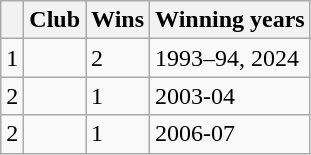<table class="wikitable" style="text-align: left;">
<tr>
<th></th>
<th>Club</th>
<th>Wins</th>
<th>Winning years</th>
</tr>
<tr>
<td>1</td>
<td align=left></td>
<td>2</td>
<td>1993–94, 2024</td>
</tr>
<tr>
<td>2</td>
<td align=left></td>
<td>1</td>
<td>2003-04</td>
</tr>
<tr>
<td>2</td>
<td align=left></td>
<td>1</td>
<td>2006-07</td>
</tr>
</table>
